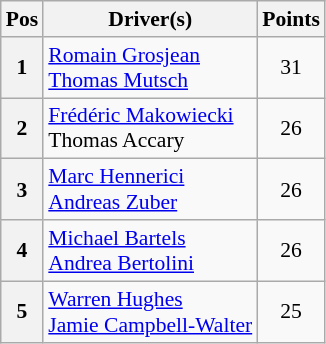<table class="wikitable" style="font-size: 90%;">
<tr>
<th>Pos</th>
<th>Driver(s)</th>
<th>Points</th>
</tr>
<tr>
<th>1</th>
<td> <a href='#'>Romain Grosjean</a><br> <a href='#'>Thomas Mutsch</a></td>
<td align=center>31</td>
</tr>
<tr>
<th>2</th>
<td> <a href='#'>Frédéric Makowiecki</a><br> Thomas Accary</td>
<td align=center>26</td>
</tr>
<tr>
<th>3</th>
<td> <a href='#'>Marc Hennerici</a><br> <a href='#'>Andreas Zuber</a></td>
<td align=center>26</td>
</tr>
<tr>
<th>4</th>
<td> <a href='#'>Michael Bartels</a><br> <a href='#'>Andrea Bertolini</a></td>
<td align=center>26</td>
</tr>
<tr>
<th>5</th>
<td> <a href='#'>Warren Hughes</a><br> <a href='#'>Jamie Campbell-Walter</a></td>
<td align=center>25</td>
</tr>
</table>
